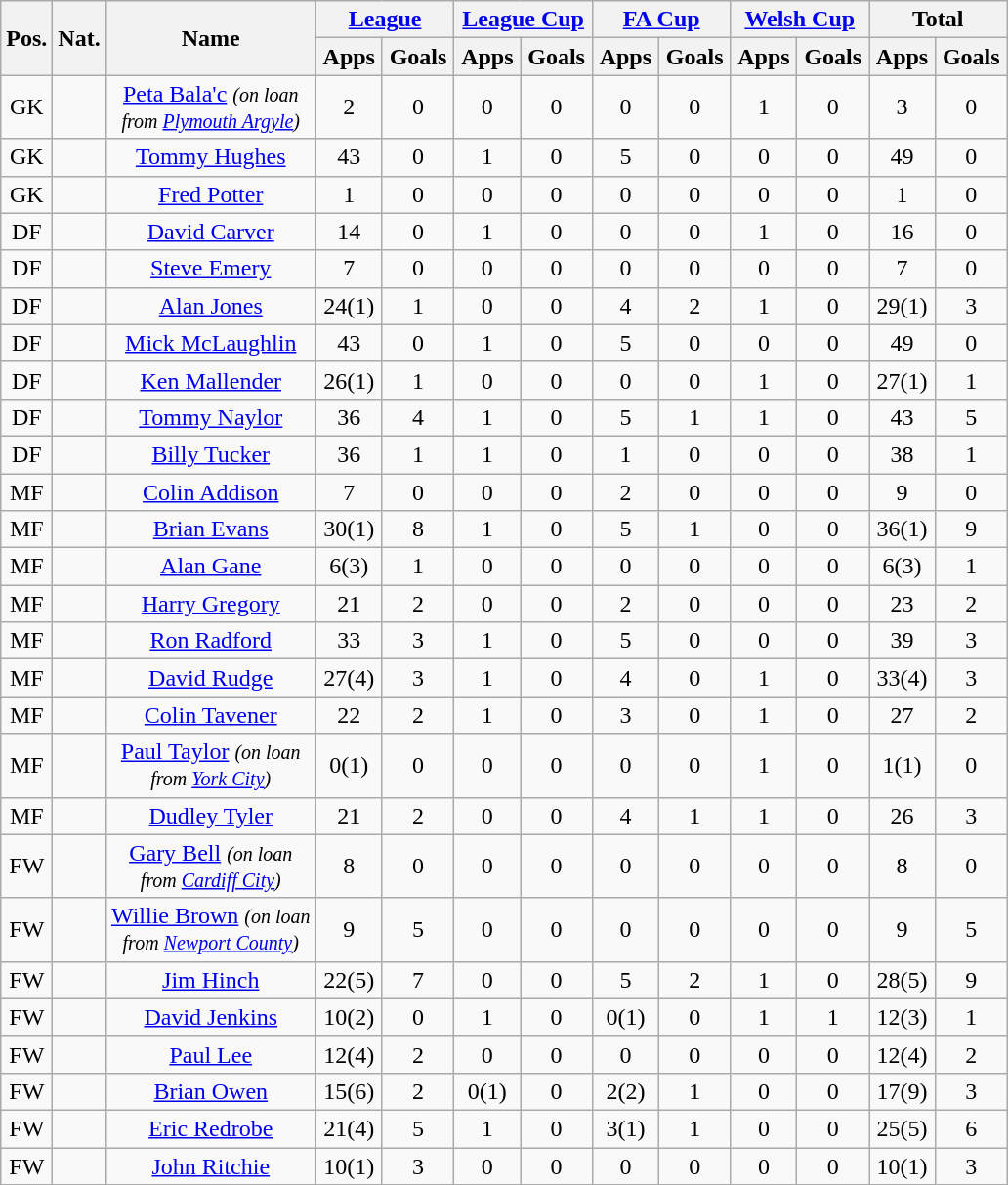<table class="wikitable plainrowheaders" style="text-align:center">
<tr>
<th rowspan="2">Pos.</th>
<th rowspan="2">Nat.</th>
<th rowspan="2" width="136">Name</th>
<th colspan="2" width="87"><a href='#'>League</a></th>
<th colspan="2" width="87"><a href='#'>League Cup</a></th>
<th colspan="2" width="87"><a href='#'>FA Cup</a></th>
<th colspan="2" width="87"><a href='#'>Welsh Cup</a></th>
<th colspan="2" width="87">Total</th>
</tr>
<tr>
<th>Apps</th>
<th>Goals</th>
<th>Apps</th>
<th>Goals</th>
<th>Apps</th>
<th>Goals</th>
<th>Apps</th>
<th>Goals</th>
<th>Apps</th>
<th>Goals</th>
</tr>
<tr>
<td>GK</td>
<td></td>
<td><a href='#'>Peta Bala'c</a> <em><small>(on loan from <a href='#'>Plymouth Argyle</a>)</small></em></td>
<td>2</td>
<td>0</td>
<td>0</td>
<td>0</td>
<td>0</td>
<td>0</td>
<td>1</td>
<td>0</td>
<td>3</td>
<td>0</td>
</tr>
<tr>
<td>GK</td>
<td></td>
<td><a href='#'>Tommy Hughes</a></td>
<td>43</td>
<td>0</td>
<td>1</td>
<td>0</td>
<td>5</td>
<td>0</td>
<td>0</td>
<td>0</td>
<td>49</td>
<td>0</td>
</tr>
<tr>
<td>GK</td>
<td></td>
<td><a href='#'>Fred Potter</a></td>
<td>1</td>
<td>0</td>
<td>0</td>
<td>0</td>
<td>0</td>
<td>0</td>
<td>0</td>
<td>0</td>
<td>1</td>
<td>0</td>
</tr>
<tr>
<td>DF</td>
<td></td>
<td><a href='#'>David Carver</a></td>
<td>14</td>
<td>0</td>
<td>1</td>
<td>0</td>
<td>0</td>
<td>0</td>
<td>1</td>
<td>0</td>
<td>16</td>
<td>0</td>
</tr>
<tr>
<td>DF</td>
<td></td>
<td><a href='#'>Steve Emery</a></td>
<td>7</td>
<td>0</td>
<td>0</td>
<td>0</td>
<td>0</td>
<td>0</td>
<td>0</td>
<td>0</td>
<td>7</td>
<td>0</td>
</tr>
<tr>
<td>DF</td>
<td></td>
<td><a href='#'>Alan Jones</a></td>
<td>24(1)</td>
<td>1</td>
<td>0</td>
<td>0</td>
<td>4</td>
<td>2</td>
<td>1</td>
<td>0</td>
<td>29(1)</td>
<td>3</td>
</tr>
<tr>
<td>DF</td>
<td></td>
<td><a href='#'>Mick McLaughlin</a></td>
<td>43</td>
<td>0</td>
<td>1</td>
<td>0</td>
<td>5</td>
<td>0</td>
<td>0</td>
<td>0</td>
<td>49</td>
<td>0</td>
</tr>
<tr>
<td>DF</td>
<td></td>
<td><a href='#'>Ken Mallender</a></td>
<td>26(1)</td>
<td>1</td>
<td>0</td>
<td>0</td>
<td>0</td>
<td>0</td>
<td>1</td>
<td>0</td>
<td>27(1)</td>
<td>1</td>
</tr>
<tr>
<td>DF</td>
<td></td>
<td><a href='#'>Tommy Naylor</a></td>
<td>36</td>
<td>4</td>
<td>1</td>
<td>0</td>
<td>5</td>
<td>1</td>
<td>1</td>
<td>0</td>
<td>43</td>
<td>5</td>
</tr>
<tr>
<td>DF</td>
<td></td>
<td><a href='#'>Billy Tucker</a></td>
<td>36</td>
<td>1</td>
<td>1</td>
<td>0</td>
<td>1</td>
<td>0</td>
<td>0</td>
<td>0</td>
<td>38</td>
<td>1</td>
</tr>
<tr>
<td>MF</td>
<td></td>
<td><a href='#'>Colin Addison</a></td>
<td>7</td>
<td>0</td>
<td>0</td>
<td>0</td>
<td>2</td>
<td>0</td>
<td>0</td>
<td>0</td>
<td>9</td>
<td>0</td>
</tr>
<tr>
<td>MF</td>
<td></td>
<td><a href='#'>Brian Evans</a></td>
<td>30(1)</td>
<td>8</td>
<td>1</td>
<td>0</td>
<td>5</td>
<td>1</td>
<td>0</td>
<td>0</td>
<td>36(1)</td>
<td>9</td>
</tr>
<tr>
<td>MF</td>
<td></td>
<td><a href='#'>Alan Gane</a></td>
<td>6(3)</td>
<td>1</td>
<td>0</td>
<td>0</td>
<td>0</td>
<td>0</td>
<td>0</td>
<td>0</td>
<td>6(3)</td>
<td>1</td>
</tr>
<tr>
<td>MF</td>
<td></td>
<td><a href='#'>Harry Gregory</a></td>
<td>21</td>
<td>2</td>
<td>0</td>
<td>0</td>
<td>2</td>
<td>0</td>
<td>0</td>
<td>0</td>
<td>23</td>
<td>2</td>
</tr>
<tr>
<td>MF</td>
<td></td>
<td><a href='#'>Ron Radford</a></td>
<td>33</td>
<td>3</td>
<td>1</td>
<td>0</td>
<td>5</td>
<td>0</td>
<td>0</td>
<td>0</td>
<td>39</td>
<td>3</td>
</tr>
<tr>
<td>MF</td>
<td></td>
<td><a href='#'>David Rudge</a></td>
<td>27(4)</td>
<td>3</td>
<td>1</td>
<td>0</td>
<td>4</td>
<td>0</td>
<td>1</td>
<td>0</td>
<td>33(4)</td>
<td>3</td>
</tr>
<tr>
<td>MF</td>
<td></td>
<td><a href='#'>Colin Tavener</a></td>
<td>22</td>
<td>2</td>
<td>1</td>
<td>0</td>
<td>3</td>
<td>0</td>
<td>1</td>
<td>0</td>
<td>27</td>
<td>2</td>
</tr>
<tr>
<td>MF</td>
<td></td>
<td><a href='#'>Paul Taylor</a> <em><small>(on loan from <a href='#'>York City</a>)</small></em></td>
<td>0(1)</td>
<td>0</td>
<td>0</td>
<td>0</td>
<td>0</td>
<td>0</td>
<td>1</td>
<td>0</td>
<td>1(1)</td>
<td>0</td>
</tr>
<tr>
<td>MF</td>
<td></td>
<td><a href='#'>Dudley Tyler</a></td>
<td>21</td>
<td>2</td>
<td>0</td>
<td>0</td>
<td>4</td>
<td>1</td>
<td>1</td>
<td>0</td>
<td>26</td>
<td>3</td>
</tr>
<tr>
<td>FW</td>
<td></td>
<td><a href='#'>Gary Bell</a> <em><small>(on loan from <a href='#'>Cardiff City</a>)</small></em></td>
<td>8</td>
<td>0</td>
<td>0</td>
<td>0</td>
<td>0</td>
<td>0</td>
<td>0</td>
<td>0</td>
<td>8</td>
<td>0</td>
</tr>
<tr>
<td>FW</td>
<td></td>
<td><a href='#'>Willie Brown</a> <em><small>(on loan from <a href='#'>Newport County</a>)</small></em></td>
<td>9</td>
<td>5</td>
<td>0</td>
<td>0</td>
<td>0</td>
<td>0</td>
<td>0</td>
<td>0</td>
<td>9</td>
<td>5</td>
</tr>
<tr>
<td>FW</td>
<td></td>
<td><a href='#'>Jim Hinch</a></td>
<td>22(5)</td>
<td>7</td>
<td>0</td>
<td>0</td>
<td>5</td>
<td>2</td>
<td>1</td>
<td>0</td>
<td>28(5)</td>
<td>9</td>
</tr>
<tr>
<td>FW</td>
<td></td>
<td><a href='#'>David Jenkins</a></td>
<td>10(2)</td>
<td>0</td>
<td>1</td>
<td>0</td>
<td>0(1)</td>
<td>0</td>
<td>1</td>
<td>1</td>
<td>12(3)</td>
<td>1</td>
</tr>
<tr>
<td>FW</td>
<td></td>
<td><a href='#'>Paul Lee</a></td>
<td>12(4)</td>
<td>2</td>
<td>0</td>
<td>0</td>
<td>0</td>
<td>0</td>
<td>0</td>
<td>0</td>
<td>12(4)</td>
<td>2</td>
</tr>
<tr>
<td>FW</td>
<td></td>
<td><a href='#'>Brian Owen</a></td>
<td>15(6)</td>
<td>2</td>
<td>0(1)</td>
<td>0</td>
<td>2(2)</td>
<td>1</td>
<td>0</td>
<td>0</td>
<td>17(9)</td>
<td>3</td>
</tr>
<tr>
<td>FW</td>
<td></td>
<td><a href='#'>Eric Redrobe</a></td>
<td>21(4)</td>
<td>5</td>
<td>1</td>
<td>0</td>
<td>3(1)</td>
<td>1</td>
<td>0</td>
<td>0</td>
<td>25(5)</td>
<td>6</td>
</tr>
<tr>
<td>FW</td>
<td></td>
<td><a href='#'>John Ritchie</a></td>
<td>10(1)</td>
<td>3</td>
<td>0</td>
<td>0</td>
<td>0</td>
<td>0</td>
<td>0</td>
<td>0</td>
<td>10(1)</td>
<td>3</td>
</tr>
</table>
